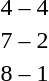<table style="text-align:center">
<tr>
<th width=200></th>
<th width=100></th>
<th width=200></th>
</tr>
<tr>
<td align=right><strong></strong></td>
<td>4 – 4</td>
<td align=left><strong></strong></td>
</tr>
<tr>
<td align=right><strong></strong></td>
<td>7 – 2</td>
<td align=left></td>
</tr>
<tr>
<td align=right><strong></strong></td>
<td>8 – 1</td>
<td align=left></td>
</tr>
</table>
